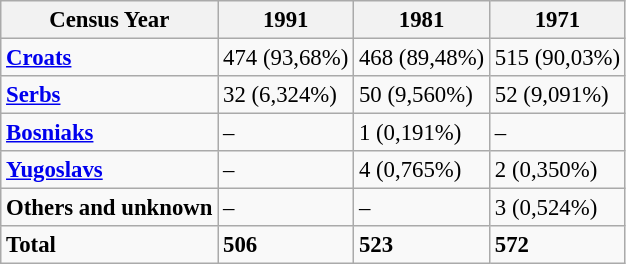<table class="wikitable" style="font-size:95%;">
<tr>
<th>Census Year</th>
<th>1991</th>
<th>1981</th>
<th>1971</th>
</tr>
<tr>
<td><strong><a href='#'>Croats</a></strong></td>
<td>474 (93,68%)</td>
<td>468 (89,48%)</td>
<td>515 (90,03%)</td>
</tr>
<tr>
<td><strong><a href='#'>Serbs</a></strong></td>
<td>32 (6,324%)</td>
<td>50 (9,560%)</td>
<td>52 (9,091%)</td>
</tr>
<tr>
<td><strong><a href='#'>Bosniaks</a></strong></td>
<td>–</td>
<td>1 (0,191%)</td>
<td>–</td>
</tr>
<tr>
<td><strong><a href='#'>Yugoslavs</a></strong></td>
<td>–</td>
<td>4 (0,765%)</td>
<td>2 (0,350%)</td>
</tr>
<tr>
<td><strong>Others and unknown</strong></td>
<td>–</td>
<td>–</td>
<td>3 (0,524%)</td>
</tr>
<tr>
<td><strong>Total</strong></td>
<td><strong>506</strong></td>
<td><strong>523</strong></td>
<td><strong>572</strong></td>
</tr>
</table>
